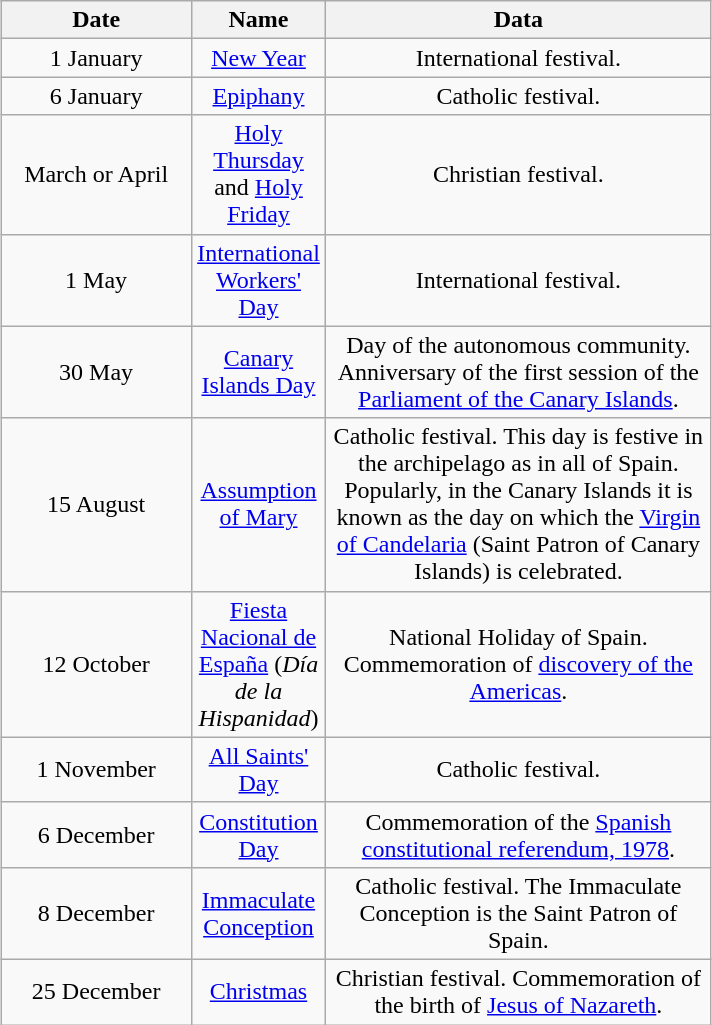<table class="wikitable sortable" style="text-align:center;margin: 1em auto;">
<tr>
<th width="120">Date</th>
<th width="70">Name</th>
<th width="250">Data</th>
</tr>
<tr>
<td>1 January</td>
<td><a href='#'>New Year</a></td>
<td>International festival.</td>
</tr>
<tr>
<td>6 January</td>
<td><a href='#'>Epiphany</a></td>
<td>Catholic festival.</td>
</tr>
<tr>
<td>March or April</td>
<td><a href='#'>Holy Thursday</a> and <a href='#'>Holy Friday</a></td>
<td>Christian festival.</td>
</tr>
<tr>
<td>1 May</td>
<td><a href='#'>International Workers' Day</a></td>
<td>International festival.</td>
</tr>
<tr>
<td>30 May</td>
<td><a href='#'>Canary Islands Day</a></td>
<td>Day of the autonomous community. Anniversary of the first session of the <a href='#'>Parliament of the Canary Islands</a>.</td>
</tr>
<tr>
<td>15 August</td>
<td><a href='#'>Assumption of Mary</a></td>
<td>Catholic festival. This day is festive in the archipelago as in all of Spain. Popularly, in the Canary Islands it is known as the day on which the <a href='#'>Virgin of Candelaria</a> (Saint Patron of Canary Islands) is celebrated.</td>
</tr>
<tr>
<td>12 October</td>
<td><a href='#'>Fiesta Nacional de España</a> (<em>Día de la Hispanidad</em>)</td>
<td>National Holiday of Spain. Commemoration of <a href='#'>discovery of the Americas</a>.</td>
</tr>
<tr>
<td>1 November</td>
<td><a href='#'>All Saints' Day</a></td>
<td>Catholic festival.</td>
</tr>
<tr>
<td>6 December</td>
<td><a href='#'>Constitution Day</a></td>
<td>Commemoration of the <a href='#'>Spanish constitutional referendum, 1978</a>.</td>
</tr>
<tr>
<td>8 December</td>
<td><a href='#'>Immaculate Conception</a></td>
<td>Catholic festival. The Immaculate Conception is the Saint Patron of Spain.</td>
</tr>
<tr>
<td>25 December</td>
<td><a href='#'>Christmas</a></td>
<td>Christian festival. Commemoration of the birth of <a href='#'>Jesus of Nazareth</a>.</td>
</tr>
</table>
